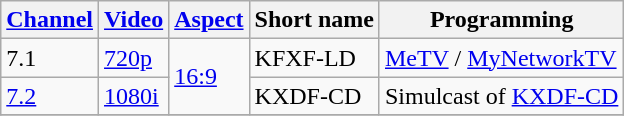<table class="wikitable">
<tr>
<th><a href='#'>Channel</a></th>
<th><a href='#'>Video</a></th>
<th><a href='#'>Aspect</a></th>
<th>Short name</th>
<th>Programming</th>
</tr>
<tr>
<td>7.1</td>
<td><a href='#'>720p</a></td>
<td rowspan=2><a href='#'>16:9</a></td>
<td>KFXF-LD</td>
<td><a href='#'>MeTV</a> / <a href='#'>MyNetworkTV</a></td>
</tr>
<tr>
<td><a href='#'>7.2</a></td>
<td><a href='#'>1080i</a></td>
<td>KXDF-CD</td>
<td>Simulcast of <a href='#'>KXDF-CD</a></td>
</tr>
<tr>
</tr>
</table>
